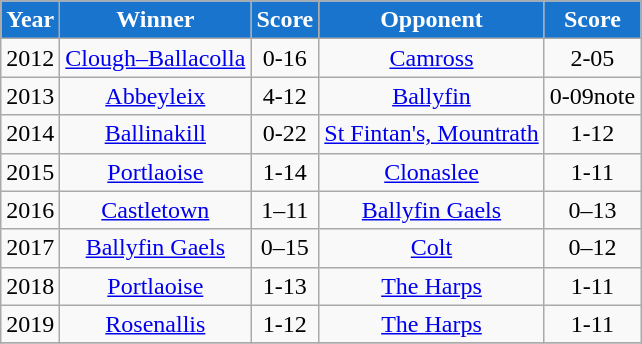<table class="wikitable" style="text-align:center;">
<tr>
<th style="background:#1874CD;color:white">Year</th>
<th style="background:#1874CD;color:white">Winner</th>
<th style="background:#1874CD;color:white">Score</th>
<th style="background:#1874CD;color:white">Opponent</th>
<th style="background:#1874CD;color:white">Score</th>
</tr>
<tr>
<td>2012</td>
<td><a href='#'>Clough–Ballacolla</a></td>
<td>0-16</td>
<td><a href='#'>Camross</a></td>
<td>2-05</td>
</tr>
<tr>
<td>2013</td>
<td><a href='#'>Abbeyleix</a></td>
<td>4-12</td>
<td><a href='#'>Ballyfin</a></td>
<td>0-09note</td>
</tr>
<tr>
<td>2014</td>
<td><a href='#'>Ballinakill</a></td>
<td>0-22</td>
<td><a href='#'>St Fintan's, Mountrath</a></td>
<td>1-12</td>
</tr>
<tr>
<td>2015</td>
<td><a href='#'>Portlaoise</a></td>
<td>1-14</td>
<td><a href='#'>Clonaslee</a></td>
<td>1-11</td>
</tr>
<tr>
<td>2016</td>
<td><a href='#'>Castletown</a></td>
<td>1–11</td>
<td><a href='#'>Ballyfin Gaels</a></td>
<td>0–13</td>
</tr>
<tr>
<td>2017</td>
<td><a href='#'>Ballyfin Gaels</a></td>
<td>0–15</td>
<td><a href='#'>Colt</a></td>
<td>0–12</td>
</tr>
<tr>
<td>2018</td>
<td><a href='#'>Portlaoise</a></td>
<td>1-13</td>
<td><a href='#'>The Harps</a></td>
<td>1-11</td>
</tr>
<tr>
<td>2019</td>
<td><a href='#'>Rosenallis</a></td>
<td>1-12</td>
<td><a href='#'>The Harps</a></td>
<td>1-11</td>
</tr>
<tr>
</tr>
</table>
